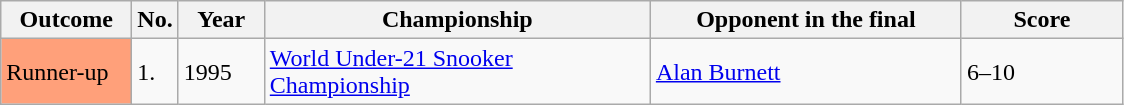<table class="sortable wikitable">
<tr>
<th width="80">Outcome</th>
<th width="20">No.</th>
<th width="50">Year</th>
<th width="250">Championship</th>
<th width="200">Opponent in the final</th>
<th width="100">Score</th>
</tr>
<tr>
<td style="background:#ffa07a;">Runner-up</td>
<td>1.</td>
<td>1995</td>
<td><a href='#'>World Under-21 Snooker Championship</a></td>
<td> <a href='#'>Alan Burnett</a></td>
<td>6–10</td>
</tr>
</table>
